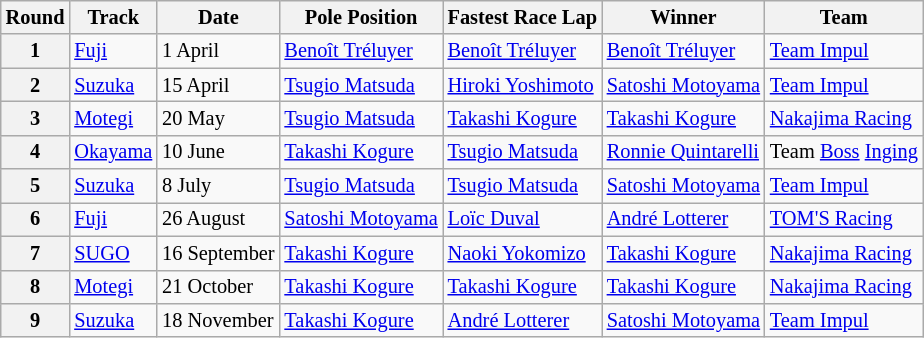<table class="wikitable" style="font-size:85%">
<tr>
<th>Round</th>
<th>Track</th>
<th>Date</th>
<th>Pole Position</th>
<th>Fastest Race Lap</th>
<th>Winner</th>
<th>Team</th>
</tr>
<tr>
<th>1</th>
<td><a href='#'>Fuji</a></td>
<td>1 April</td>
<td> <a href='#'>Benoît Tréluyer</a></td>
<td> <a href='#'>Benoît Tréluyer</a></td>
<td> <a href='#'>Benoît Tréluyer</a></td>
<td><a href='#'>Team Impul</a></td>
</tr>
<tr>
<th>2</th>
<td><a href='#'>Suzuka</a></td>
<td>15 April</td>
<td> <a href='#'>Tsugio Matsuda</a></td>
<td> <a href='#'>Hiroki Yoshimoto</a></td>
<td> <a href='#'>Satoshi Motoyama</a></td>
<td><a href='#'>Team Impul</a></td>
</tr>
<tr>
<th>3</th>
<td><a href='#'>Motegi</a></td>
<td>20 May</td>
<td> <a href='#'>Tsugio Matsuda</a></td>
<td> <a href='#'>Takashi Kogure</a></td>
<td> <a href='#'>Takashi Kogure</a></td>
<td><a href='#'>Nakajima Racing</a></td>
</tr>
<tr>
<th>4</th>
<td><a href='#'>Okayama</a></td>
<td>10 June</td>
<td> <a href='#'>Takashi Kogure</a></td>
<td> <a href='#'>Tsugio Matsuda</a></td>
<td> <a href='#'>Ronnie Quintarelli</a></td>
<td>Team <a href='#'>Boss</a> <a href='#'>Inging</a></td>
</tr>
<tr>
<th>5</th>
<td><a href='#'>Suzuka</a></td>
<td>8 July</td>
<td> <a href='#'>Tsugio Matsuda</a></td>
<td> <a href='#'>Tsugio Matsuda</a></td>
<td> <a href='#'>Satoshi Motoyama</a></td>
<td><a href='#'>Team Impul</a></td>
</tr>
<tr>
<th>6</th>
<td><a href='#'>Fuji</a></td>
<td>26 August</td>
<td> <a href='#'>Satoshi Motoyama</a></td>
<td> <a href='#'>Loïc Duval</a></td>
<td> <a href='#'>André Lotterer</a></td>
<td><a href='#'> TOM'S Racing</a></td>
</tr>
<tr>
<th>7</th>
<td><a href='#'>SUGO</a></td>
<td>16 September</td>
<td> <a href='#'>Takashi Kogure</a></td>
<td> <a href='#'>Naoki Yokomizo</a></td>
<td> <a href='#'>Takashi Kogure</a></td>
<td><a href='#'>Nakajima Racing</a></td>
</tr>
<tr>
<th>8</th>
<td><a href='#'>Motegi</a></td>
<td>21 October</td>
<td> <a href='#'>Takashi Kogure</a></td>
<td> <a href='#'>Takashi Kogure</a></td>
<td> <a href='#'>Takashi Kogure</a></td>
<td><a href='#'>Nakajima Racing</a></td>
</tr>
<tr>
<th>9</th>
<td><a href='#'>Suzuka</a></td>
<td>18 November</td>
<td> <a href='#'>Takashi Kogure</a></td>
<td> <a href='#'>André Lotterer</a></td>
<td> <a href='#'>Satoshi Motoyama</a></td>
<td><a href='#'>Team Impul</a></td>
</tr>
</table>
